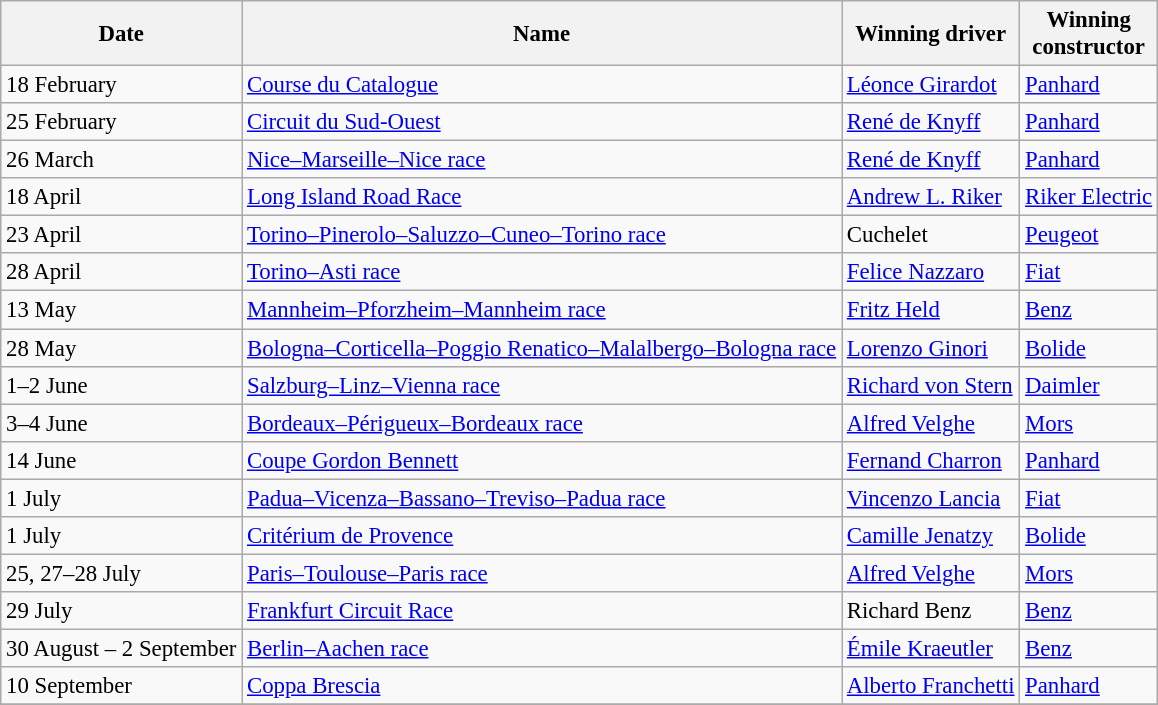<table class="wikitable" style="font-size:95%">
<tr>
<th>Date</th>
<th>Name</th>
<th>Winning driver</th>
<th>Winning<br>constructor</th>
</tr>
<tr>
<td>18 February</td>
<td> <a href='#'>Course du Catalogue</a></td>
<td> <a href='#'>Léonce Girardot</a></td>
<td><a href='#'>Panhard</a></td>
</tr>
<tr>
<td>25 February</td>
<td> <a href='#'>Circuit du Sud-Ouest</a></td>
<td> <a href='#'>René de Knyff</a></td>
<td><a href='#'>Panhard</a></td>
</tr>
<tr>
<td>26 March</td>
<td> <a href='#'>Nice–Marseille–Nice race</a></td>
<td> <a href='#'>René de Knyff</a></td>
<td><a href='#'>Panhard</a></td>
</tr>
<tr>
<td>18 April</td>
<td> <a href='#'>Long Island Road Race</a></td>
<td> <a href='#'>Andrew L. Riker</a></td>
<td><a href='#'>Riker Electric</a></td>
</tr>
<tr>
<td>23 April</td>
<td> <a href='#'>Torino–Pinerolo–Saluzzo–Cuneo–Torino race</a></td>
<td> Cuchelet</td>
<td><a href='#'>Peugeot</a></td>
</tr>
<tr>
<td>28 April</td>
<td> <a href='#'>Torino–Asti race</a></td>
<td> <a href='#'>Felice Nazzaro</a></td>
<td><a href='#'>Fiat</a></td>
</tr>
<tr>
<td>13 May</td>
<td> <a href='#'>Mannheim–Pforzheim–Mannheim race</a></td>
<td> <a href='#'>Fritz Held</a></td>
<td><a href='#'>Benz</a></td>
</tr>
<tr>
<td>28 May</td>
<td> <a href='#'>Bologna–Corticella–Poggio Renatico–Malalbergo–Bologna race</a></td>
<td> <a href='#'>Lorenzo Ginori</a></td>
<td><a href='#'>Bolide</a></td>
</tr>
<tr>
<td>1–2 June</td>
<td> <a href='#'>Salzburg–Linz–Vienna race</a></td>
<td> <a href='#'>Richard von Stern</a></td>
<td><a href='#'>Daimler</a></td>
</tr>
<tr>
<td>3–4 June</td>
<td> <a href='#'>Bordeaux–Périgueux–Bordeaux race</a></td>
<td> <a href='#'>Alfred Velghe</a></td>
<td><a href='#'>Mors</a></td>
</tr>
<tr>
<td>14 June</td>
<td> <a href='#'>Coupe Gordon Bennett</a></td>
<td> <a href='#'>Fernand Charron</a></td>
<td><a href='#'>Panhard</a></td>
</tr>
<tr>
<td>1 July</td>
<td> <a href='#'>Padua–Vicenza–Bassano–Treviso–Padua race</a></td>
<td> <a href='#'>Vincenzo Lancia</a></td>
<td><a href='#'>Fiat</a></td>
</tr>
<tr>
<td>1 July</td>
<td> <a href='#'>Critérium de Provence</a></td>
<td> <a href='#'>Camille Jenatzy</a></td>
<td><a href='#'>Bolide</a></td>
</tr>
<tr>
<td>25, 27–28 July</td>
<td> <a href='#'>Paris–Toulouse–Paris race</a></td>
<td> <a href='#'>Alfred Velghe</a></td>
<td><a href='#'>Mors</a></td>
</tr>
<tr>
<td>29 July</td>
<td> <a href='#'>Frankfurt Circuit Race</a></td>
<td> Richard Benz</td>
<td><a href='#'>Benz</a></td>
</tr>
<tr>
<td>30 August – 2 September</td>
<td> <a href='#'>Berlin–Aachen race</a></td>
<td> <a href='#'>Émile Kraeutler</a></td>
<td><a href='#'>Benz</a></td>
</tr>
<tr>
<td>10 September</td>
<td> <a href='#'>Coppa Brescia</a></td>
<td> <a href='#'>Alberto Franchetti</a></td>
<td><a href='#'>Panhard</a></td>
</tr>
<tr>
</tr>
</table>
